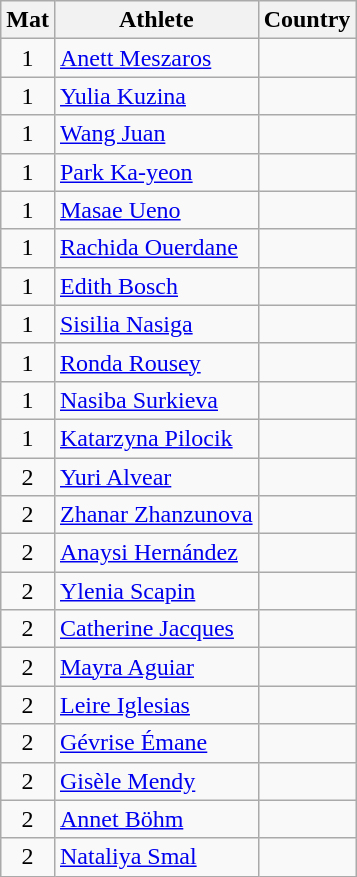<table class="wikitable sortable" style="text-align:center">
<tr>
<th>Mat</th>
<th>Athlete</th>
<th>Country</th>
</tr>
<tr>
<td>1</td>
<td align="left"><a href='#'>Anett Meszaros</a></td>
<td></td>
</tr>
<tr>
<td>1</td>
<td align="left"><a href='#'>Yulia Kuzina</a></td>
<td></td>
</tr>
<tr>
<td>1</td>
<td align="left"><a href='#'>Wang Juan</a></td>
<td></td>
</tr>
<tr>
<td>1</td>
<td align="left"><a href='#'>Park Ka-yeon</a></td>
<td></td>
</tr>
<tr>
<td>1</td>
<td align="left"><a href='#'>Masae Ueno</a></td>
<td></td>
</tr>
<tr>
<td>1</td>
<td align="left"><a href='#'>Rachida Ouerdane</a></td>
<td></td>
</tr>
<tr>
<td>1</td>
<td align="left"><a href='#'>Edith Bosch</a></td>
<td></td>
</tr>
<tr>
<td>1</td>
<td align="left"><a href='#'>Sisilia Nasiga</a></td>
<td></td>
</tr>
<tr>
<td>1</td>
<td align="left"><a href='#'>Ronda Rousey</a></td>
<td></td>
</tr>
<tr>
<td>1</td>
<td align="left"><a href='#'>Nasiba Surkieva</a></td>
<td></td>
</tr>
<tr>
<td>1</td>
<td align="left"><a href='#'>Katarzyna Pilocik</a></td>
<td></td>
</tr>
<tr>
<td>2</td>
<td align="left"><a href='#'>Yuri Alvear</a></td>
<td></td>
</tr>
<tr>
<td>2</td>
<td align="left"><a href='#'>Zhanar Zhanzunova</a></td>
<td></td>
</tr>
<tr>
<td>2</td>
<td align="left"><a href='#'>Anaysi Hernández</a></td>
<td></td>
</tr>
<tr>
<td>2</td>
<td align="left"><a href='#'>Ylenia Scapin</a></td>
<td></td>
</tr>
<tr>
<td>2</td>
<td align="left"><a href='#'>Catherine Jacques</a></td>
<td></td>
</tr>
<tr>
<td>2</td>
<td align="left"><a href='#'>Mayra Aguiar</a></td>
<td></td>
</tr>
<tr>
<td>2</td>
<td align="left"><a href='#'>Leire Iglesias</a></td>
<td></td>
</tr>
<tr>
<td>2</td>
<td align="left"><a href='#'>Gévrise Émane</a></td>
<td></td>
</tr>
<tr>
<td>2</td>
<td align="left"><a href='#'>Gisèle Mendy</a></td>
<td></td>
</tr>
<tr>
<td>2</td>
<td align="left"><a href='#'>Annet Böhm</a></td>
<td></td>
</tr>
<tr>
<td>2</td>
<td align="left"><a href='#'>Nataliya Smal</a></td>
<td></td>
</tr>
</table>
